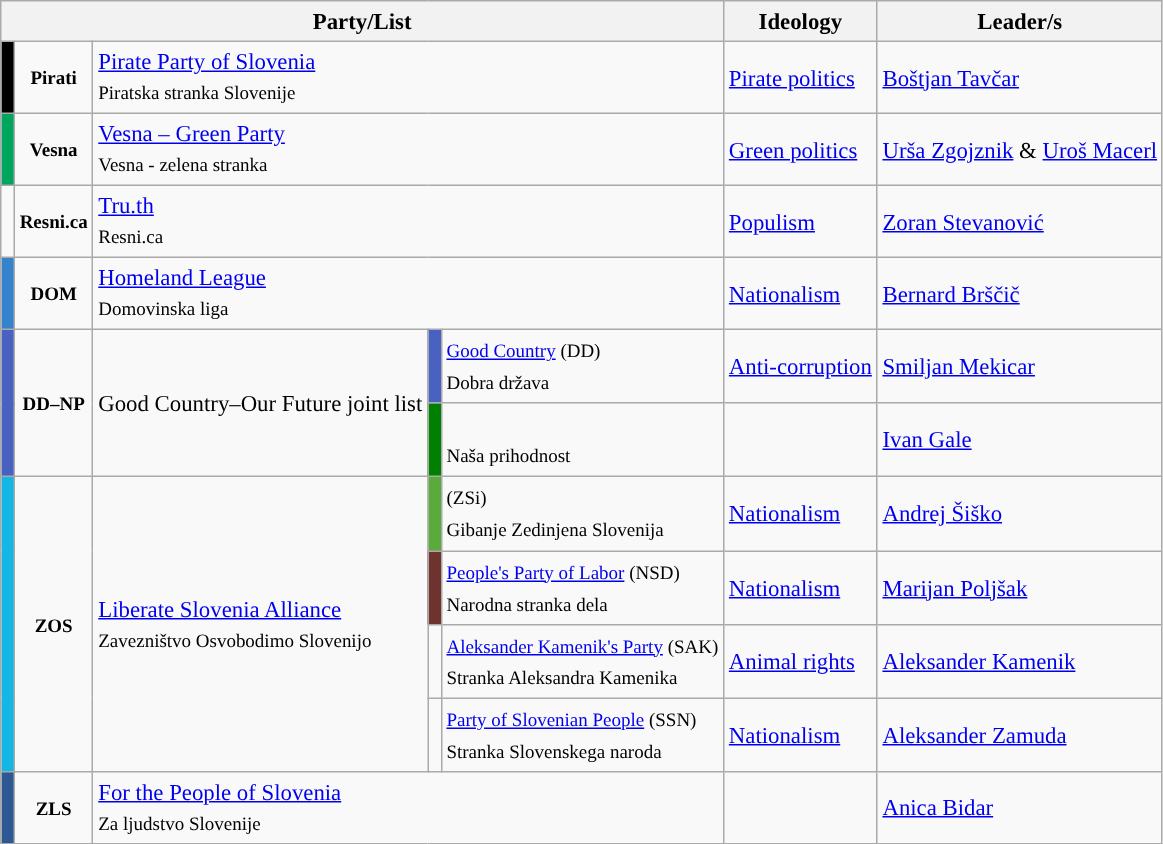<table class="wikitable sortable collapsible collapsed tpl-blanktable" style="text-align:left; font-size:95%; line-height:20px;">
<tr>
<th colspan="5">Party/List</th>
<th>Ideology</th>
<th>Leader/s</th>
</tr>
<tr>
<td style="background:#000000"></td>
<td style="text-align:center;"><strong><small>Pirati</small></strong></td>
<td colspan="3"><a href='#'>Pirate Party of Slovenia</a><br><small>Piratska stranka Slovenije</small></td>
<td><a href='#'>Pirate politics</a></td>
<td><a href='#'>Boštjan Tavčar</a></td>
</tr>
<tr>
<td style="background:#00A65E"></td>
<td style="text-align:center;"><strong><small>Vesna</small></strong></td>
<td colspan="3"><a href='#'>Vesna – Green Party</a><br><small>Vesna - zelena stranka</small></td>
<td><a href='#'>Green politics</a></td>
<td><a href='#'>Urša Zgojznik</a> & <a href='#'>Uroš Macerl</a></td>
</tr>
<tr>
<td style="background:"></td>
<td style="text-align:center;"><strong><small>Resni.ca</small></strong></td>
<td colspan="3"><a href='#'>Tru.th</a><br><small>Resni.ca</small></td>
<td><a href='#'>Populism</a></td>
<td><a href='#'>Zoran Stevanović</a></td>
</tr>
<tr>
<td style="background:#3683cd"></td>
<td style="text-align:center;"><strong><small>DOM</small></strong></td>
<td colspan="3"><a href='#'>Homeland League</a><br><small>Domovinska liga</small></td>
<td><a href='#'>Nationalism</a></td>
<td><a href='#'>Bernard Brščič</a></td>
</tr>
<tr>
<td rowspan="2" style="width:2px; background:#4961c1;"></td>
<td rowspan="2"  style="text-align:center;"><strong><small>DD–NP</small></strong></td>
<td rowspan="2">Good Country–Our Future joint list</td>
<td style="background:#4961c1"></td>
<td><small><a href='#'>Good Country</a> (DD)<br>Dobra država</small></td>
<td><a href='#'>Anti-corruption</a></td>
<td><a href='#'>Smiljan Mekicar</a></td>
</tr>
<tr>
<td style="background:green"></td>
<td><small><br>Naša prihodnost</small></td>
<td></td>
<td><a href='#'>Ivan Gale</a></td>
</tr>
<tr>
<td rowspan="4" style="width:2px; background:#13b7e3;"></td>
<td rowspan="4"  style="text-align:center;"><strong><small>ZOS</small></strong></td>
<td rowspan="4"><a href='#'>Liberate Slovenia Alliance</a><br><small>Zavezništvo Osvobodimo Slovenijo</small></td>
<td style="width:2px; background:#59ab3c"></td>
<td><small> (ZSi)</small><br><small>Gibanje Zedinjena Slovenija</small></td>
<td><a href='#'>Nationalism</a></td>
<td><a href='#'>Andrej Šiško</a></td>
</tr>
<tr>
<td style="width:2px; background:#6e332f"></td>
<td><small><a href='#'>People's Party of Labor</a> (NSD)</small><br><small>Narodna stranka dela</small></td>
<td><a href='#'>Nationalism</a></td>
<td><a href='#'>Marijan Poljšak</a></td>
</tr>
<tr>
<td style="width:2px;"></td>
<td><small><a href='#'>Aleksander Kamenik's Party</a> (SAK)</small><br><small>Stranka Aleksandra Kamenika</small></td>
<td><a href='#'>Animal rights</a></td>
<td><a href='#'>Aleksander Kamenik</a></td>
</tr>
<tr>
<td style="width:2px; background:"></td>
<td><small><a href='#'>Party of Slovenian People</a> (SSN)</small><br><small>Stranka Slovenskega naroda</small></td>
<td><a href='#'>Nationalism</a></td>
<td><a href='#'>Aleksander Zamuda</a></td>
</tr>
<tr>
<td style="width:2px; background:#2E5894"></td>
<td style="text-align:center;"><strong><small>ZLS</small></strong></td>
<td colspan="3"><a href='#'>For the People of Slovenia</a><br><small>Za ljudstvo Slovenije</small></td>
<td></td>
<td><a href='#'>Anica Bidar</a></td>
</tr>
</table>
